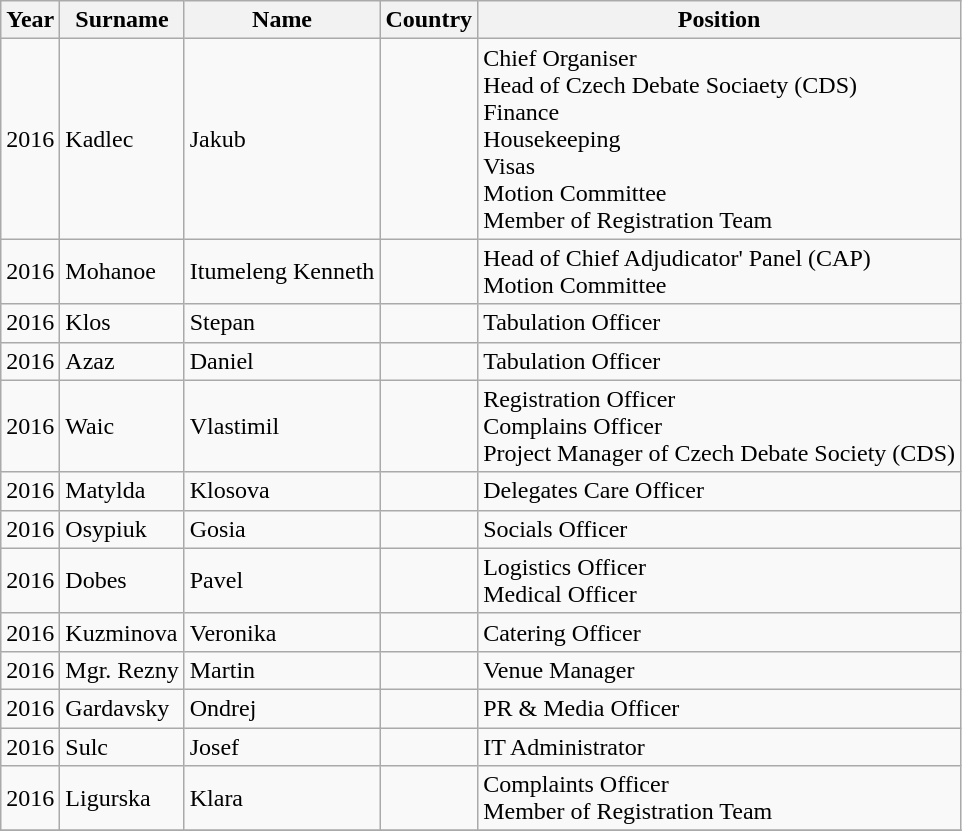<table class="wikitable sortable">
<tr>
<th>Year</th>
<th>Surname</th>
<th>Name</th>
<th>Country</th>
<th>Position</th>
</tr>
<tr>
<td>2016</td>
<td>Kadlec</td>
<td>Jakub</td>
<td></td>
<td>Chief Organiser<br>Head of Czech Debate Sociaety (CDS)<br>Finance<br>Housekeeping<br>Visas<br>Motion Committee<br>Member of Registration Team</td>
</tr>
<tr>
<td>2016</td>
<td>Mohanoe</td>
<td>Itumeleng Kenneth</td>
<td></td>
<td>Head of Chief Adjudicator' Panel (CAP)<br>Motion Committee</td>
</tr>
<tr>
<td>2016</td>
<td>Klos</td>
<td>Stepan</td>
<td></td>
<td>Tabulation Officer</td>
</tr>
<tr>
<td>2016</td>
<td>Azaz</td>
<td>Daniel</td>
<td></td>
<td>Tabulation Officer</td>
</tr>
<tr>
<td>2016</td>
<td>Waic</td>
<td>Vlastimil</td>
<td></td>
<td>Registration Officer<br>Complains Officer<br>Project Manager of Czech Debate Society (CDS)</td>
</tr>
<tr>
<td>2016</td>
<td>Matylda</td>
<td>Klosova</td>
<td></td>
<td>Delegates Care Officer</td>
</tr>
<tr>
<td>2016</td>
<td>Osypiuk</td>
<td>Gosia</td>
<td></td>
<td>Socials Officer</td>
</tr>
<tr>
<td>2016</td>
<td>Dobes</td>
<td>Pavel</td>
<td></td>
<td>Logistics Officer<br>Medical Officer</td>
</tr>
<tr>
<td>2016</td>
<td>Kuzminova</td>
<td>Veronika</td>
<td></td>
<td>Catering Officer</td>
</tr>
<tr>
<td>2016</td>
<td>Mgr. Rezny</td>
<td>Martin</td>
<td></td>
<td>Venue Manager</td>
</tr>
<tr>
<td>2016</td>
<td>Gardavsky</td>
<td>Ondrej</td>
<td></td>
<td>PR & Media Officer</td>
</tr>
<tr>
<td>2016</td>
<td>Sulc</td>
<td>Josef</td>
<td></td>
<td>IT Administrator</td>
</tr>
<tr>
<td>2016</td>
<td>Ligurska</td>
<td>Klara</td>
<td></td>
<td>Complaints Officer<br>Member of Registration Team</td>
</tr>
<tr>
</tr>
</table>
